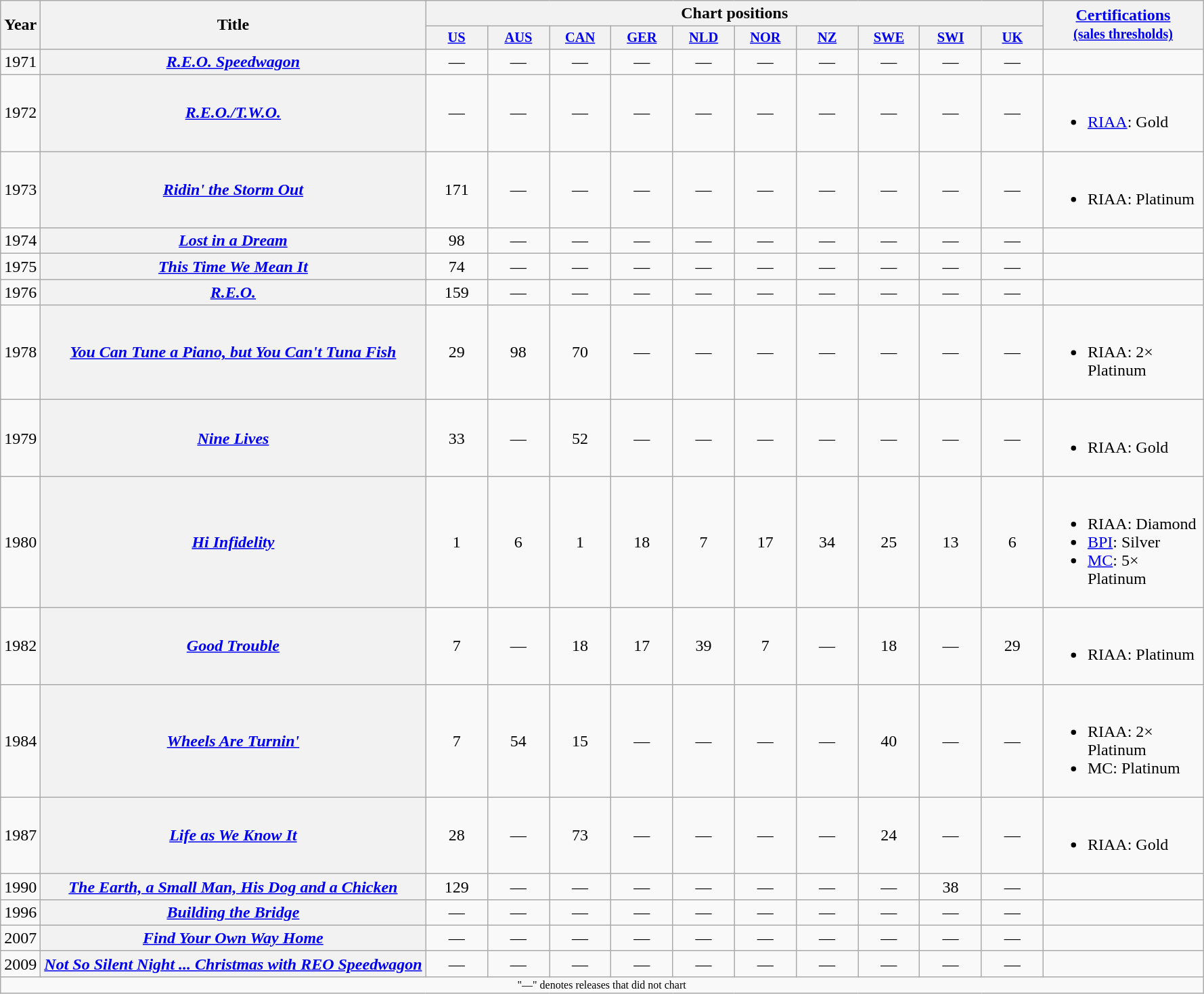<table class="wikitable plainrowheaders">
<tr>
<th rowspan="2">Year</th>
<th rowspan="2">Title</th>
<th colspan="10">Chart positions</th>
<th rowspan="2" style="width:150px;"><a href='#'>Certifications</a><br><small><a href='#'>(sales thresholds)</a></small></th>
</tr>
<tr>
<th style="width:4em;font-size:85%"><a href='#'>US</a><br></th>
<th style="width:4em;font-size:85%"><a href='#'>AUS</a><br></th>
<th style="width:4em;font-size:85%"><a href='#'>CAN</a><br></th>
<th style="width:4em;font-size:85%"><a href='#'>GER</a><br></th>
<th style="width:4em;font-size:85%"><a href='#'>NLD</a><br></th>
<th style="width:4em;font-size:85%"><a href='#'>NOR</a><br></th>
<th style="width:4em;font-size:85%"><a href='#'>NZ</a><br></th>
<th style="width:4em;font-size:85%"><a href='#'>SWE</a><br></th>
<th style="width:4em;font-size:85%"><a href='#'>SWI</a><br></th>
<th style="width:4em;font-size:85%"><a href='#'>UK</a><br></th>
</tr>
<tr>
<td>1971</td>
<th scope="row"><em><a href='#'>R.E.O. Speedwagon</a></em></th>
<td style="text-align:center;">—</td>
<td style="text-align:center;">—</td>
<td style="text-align:center;">—</td>
<td style="text-align:center;">—</td>
<td style="text-align:center;">—</td>
<td style="text-align:center;">—</td>
<td style="text-align:center;">—</td>
<td style="text-align:center;">—</td>
<td style="text-align:center;">—</td>
<td style="text-align:center;">—</td>
<td></td>
</tr>
<tr>
<td>1972</td>
<th scope="row"><em><a href='#'>R.E.O./T.W.O.</a></em></th>
<td style="text-align:center;">—</td>
<td style="text-align:center;">—</td>
<td style="text-align:center;">—</td>
<td style="text-align:center;">—</td>
<td style="text-align:center;">—</td>
<td style="text-align:center;">—</td>
<td style="text-align:center;">—</td>
<td style="text-align:center;">—</td>
<td style="text-align:center;">—</td>
<td style="text-align:center;">—</td>
<td><br><ul><li><a href='#'>RIAA</a>: Gold</li></ul></td>
</tr>
<tr>
<td>1973</td>
<th scope="row"><em><a href='#'>Ridin' the Storm Out</a></em></th>
<td style="text-align:center;">171</td>
<td style="text-align:center;">—</td>
<td style="text-align:center;">—</td>
<td style="text-align:center;">—</td>
<td style="text-align:center;">—</td>
<td style="text-align:center;">—</td>
<td style="text-align:center;">—</td>
<td style="text-align:center;">—</td>
<td style="text-align:center;">—</td>
<td style="text-align:center;">—</td>
<td><br><ul><li>RIAA: Platinum</li></ul></td>
</tr>
<tr>
<td>1974</td>
<th scope="row"><em><a href='#'>Lost in a Dream</a></em></th>
<td style="text-align:center;">98</td>
<td style="text-align:center;">—</td>
<td style="text-align:center;">—</td>
<td style="text-align:center;">—</td>
<td style="text-align:center;">—</td>
<td style="text-align:center;">—</td>
<td style="text-align:center;">—</td>
<td style="text-align:center;">—</td>
<td style="text-align:center;">—</td>
<td style="text-align:center;">—</td>
<td></td>
</tr>
<tr>
<td>1975</td>
<th scope="row"><em><a href='#'>This Time We Mean It</a></em></th>
<td style="text-align:center;">74</td>
<td style="text-align:center;">—</td>
<td style="text-align:center;">—</td>
<td style="text-align:center;">—</td>
<td style="text-align:center;">—</td>
<td style="text-align:center;">—</td>
<td style="text-align:center;">—</td>
<td style="text-align:center;">—</td>
<td style="text-align:center;">—</td>
<td style="text-align:center;">—</td>
<td></td>
</tr>
<tr>
<td>1976</td>
<th scope="row"><em><a href='#'>R.E.O.</a></em></th>
<td style="text-align:center;">159</td>
<td style="text-align:center;">—</td>
<td style="text-align:center;">—</td>
<td style="text-align:center;">—</td>
<td style="text-align:center;">—</td>
<td style="text-align:center;">—</td>
<td style="text-align:center;">—</td>
<td style="text-align:center;">—</td>
<td style="text-align:center;">—</td>
<td style="text-align:center;">—</td>
<td></td>
</tr>
<tr>
<td>1978</td>
<th scope="row"><em><a href='#'>You Can Tune a Piano, but You Can't Tuna Fish</a></em></th>
<td style="text-align:center;">29</td>
<td style="text-align:center;">98</td>
<td style="text-align:center;">70</td>
<td style="text-align:center;">—</td>
<td style="text-align:center;">—</td>
<td style="text-align:center;">—</td>
<td style="text-align:center;">—</td>
<td style="text-align:center;">—</td>
<td style="text-align:center;">—</td>
<td style="text-align:center;">—</td>
<td><br><ul><li>RIAA: 2× Platinum</li></ul></td>
</tr>
<tr>
<td>1979</td>
<th scope="row"><em><a href='#'>Nine Lives</a></em></th>
<td style="text-align:center;">33</td>
<td style="text-align:center;">—</td>
<td style="text-align:center;">52</td>
<td style="text-align:center;">—</td>
<td style="text-align:center;">—</td>
<td style="text-align:center;">—</td>
<td style="text-align:center;">—</td>
<td style="text-align:center;">—</td>
<td style="text-align:center;">—</td>
<td style="text-align:center;">—</td>
<td><br><ul><li>RIAA: Gold</li></ul></td>
</tr>
<tr>
<td>1980</td>
<th scope="row"><em><a href='#'>Hi Infidelity</a></em></th>
<td style="text-align:center;">1</td>
<td style="text-align:center;">6</td>
<td style="text-align:center;">1</td>
<td style="text-align:center;">18</td>
<td style="text-align:center;">7</td>
<td style="text-align:center;">17</td>
<td style="text-align:center;">34</td>
<td style="text-align:center;">25</td>
<td style="text-align:center;">13</td>
<td style="text-align:center;">6</td>
<td><br><ul><li>RIAA: Diamond</li><li><a href='#'>BPI</a>: Silver</li><li><a href='#'>MC</a>: 5× Platinum</li></ul></td>
</tr>
<tr>
<td>1982</td>
<th scope="row"><em><a href='#'>Good Trouble</a></em></th>
<td style="text-align:center;">7</td>
<td style="text-align:center;">—</td>
<td style="text-align:center;">18</td>
<td style="text-align:center;">17</td>
<td style="text-align:center;">39</td>
<td style="text-align:center;">7</td>
<td style="text-align:center;">—</td>
<td style="text-align:center;">18</td>
<td style="text-align:center;">—</td>
<td style="text-align:center;">29</td>
<td><br><ul><li>RIAA: Platinum</li></ul></td>
</tr>
<tr>
<td>1984</td>
<th scope="row"><em><a href='#'>Wheels Are Turnin'</a></em></th>
<td style="text-align:center;">7</td>
<td style="text-align:center;">54</td>
<td style="text-align:center;">15</td>
<td style="text-align:center;">—</td>
<td style="text-align:center;">—</td>
<td style="text-align:center;">—</td>
<td style="text-align:center;">—</td>
<td style="text-align:center;">40</td>
<td style="text-align:center;">—</td>
<td style="text-align:center;">—</td>
<td><br><ul><li>RIAA: 2× Platinum</li><li>MC: Platinum</li></ul></td>
</tr>
<tr>
<td>1987</td>
<th scope="row"><em><a href='#'>Life as We Know It</a></em></th>
<td style="text-align:center;">28</td>
<td style="text-align:center;">—</td>
<td style="text-align:center;">73</td>
<td style="text-align:center;">—</td>
<td style="text-align:center;">—</td>
<td style="text-align:center;">—</td>
<td style="text-align:center;">—</td>
<td style="text-align:center;">24</td>
<td style="text-align:center;">—</td>
<td style="text-align:center;">—</td>
<td><br><ul><li>RIAA: Gold</li></ul></td>
</tr>
<tr>
<td>1990</td>
<th scope="row"><em><a href='#'>The Earth, a Small Man, His Dog and a Chicken</a></em></th>
<td style="text-align:center;">129</td>
<td style="text-align:center;">—</td>
<td style="text-align:center;">—</td>
<td style="text-align:center;">—</td>
<td style="text-align:center;">—</td>
<td style="text-align:center;">—</td>
<td style="text-align:center;">—</td>
<td style="text-align:center;">—</td>
<td style="text-align:center;">38</td>
<td style="text-align:center;">—</td>
<td></td>
</tr>
<tr>
<td>1996</td>
<th scope="row"><em><a href='#'>Building the Bridge</a></em></th>
<td style="text-align:center;">—</td>
<td style="text-align:center;">—</td>
<td style="text-align:center;">—</td>
<td style="text-align:center;">—</td>
<td style="text-align:center;">—</td>
<td style="text-align:center;">—</td>
<td style="text-align:center;">—</td>
<td style="text-align:center;">—</td>
<td style="text-align:center;">—</td>
<td style="text-align:center;">—</td>
<td></td>
</tr>
<tr>
<td>2007</td>
<th scope="row"><em><a href='#'>Find Your Own Way Home</a></em></th>
<td style="text-align:center;">—</td>
<td style="text-align:center;">—</td>
<td style="text-align:center;">—</td>
<td style="text-align:center;">—</td>
<td style="text-align:center;">—</td>
<td style="text-align:center;">—</td>
<td style="text-align:center;">—</td>
<td style="text-align:center;">—</td>
<td style="text-align:center;">—</td>
<td style="text-align:center;">—</td>
<td></td>
</tr>
<tr>
<td>2009</td>
<th scope="row"><em><a href='#'>Not So Silent Night&nbsp;... Christmas with REO Speedwagon</a></em></th>
<td style="text-align:center;">—</td>
<td style="text-align:center;">—</td>
<td style="text-align:center;">—</td>
<td style="text-align:center;">—</td>
<td style="text-align:center;">—</td>
<td style="text-align:center;">—</td>
<td style="text-align:center;">—</td>
<td style="text-align:center;">—</td>
<td style="text-align:center;">—</td>
<td style="text-align:center;">—</td>
<td></td>
</tr>
<tr>
<td colspan="13" style="text-align:center; font-size:8pt;">"—" denotes releases that did not chart</td>
</tr>
</table>
